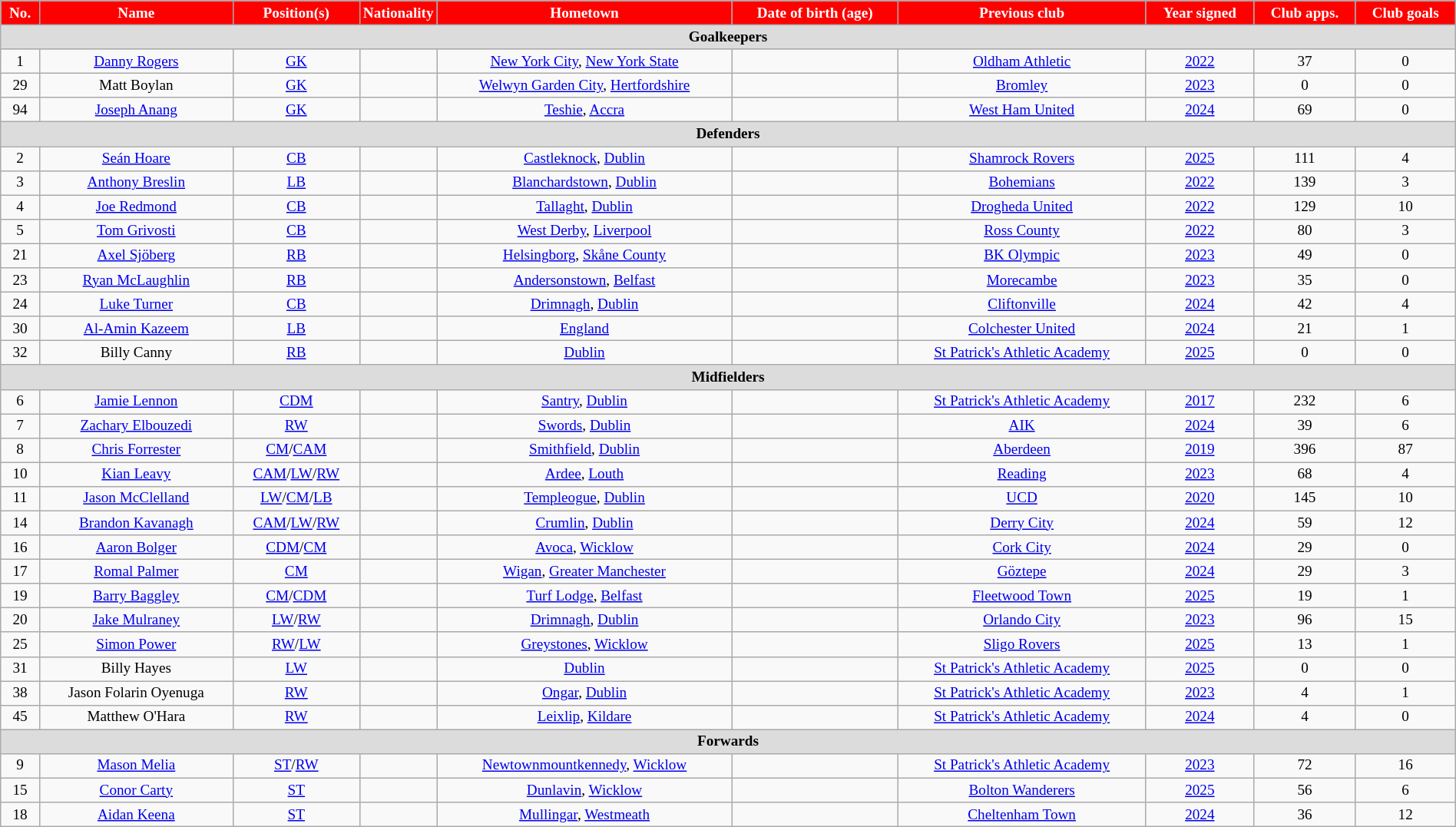<table class="wikitable" style="text-align:center;font-size:80%;width:100%">
<tr>
<th style="background:red;color:white">No.</th>
<th style="background:red;color:white">Name</th>
<th style="background:red;color:white">Position(s)</th>
<th style="background:red;color:white;width:55px">Nationality</th>
<th style="background:red;color:white">Hometown</th>
<th style="background:red;color:white">Date of birth (age)</th>
<th style="background:red;color:white">Previous club</th>
<th style="background:red;color:white">Year signed</th>
<th style="background:red;color:white">Club apps.</th>
<th style="background:red;color:white">Club goals</th>
</tr>
<tr>
<th colspan="14" style="background:#dcdcdc">Goalkeepers</th>
</tr>
<tr>
<td>1</td>
<td><a href='#'>Danny Rogers</a></td>
<td><a href='#'>GK</a></td>
<td></td>
<td> <a href='#'>New York City</a>, <a href='#'>New York State</a></td>
<td></td>
<td> <a href='#'>Oldham Athletic</a></td>
<td><a href='#'>2022</a></td>
<td>37</td>
<td>0</td>
</tr>
<tr>
<td>29</td>
<td>Matt Boylan</td>
<td><a href='#'>GK</a></td>
<td></td>
<td> <a href='#'>Welwyn Garden City</a>, <a href='#'>Hertfordshire</a></td>
<td></td>
<td> <a href='#'>Bromley</a></td>
<td><a href='#'>2023</a></td>
<td>0</td>
<td>0</td>
</tr>
<tr>
<td>94</td>
<td><a href='#'>Joseph Anang</a></td>
<td><a href='#'>GK</a></td>
<td></td>
<td><a href='#'>Teshie</a>, <a href='#'>Accra</a></td>
<td></td>
<td> <a href='#'>West Ham United</a></td>
<td><a href='#'>2024</a></td>
<td>69</td>
<td>0</td>
</tr>
<tr>
<th colspan="14" style="background:#dcdcdc">Defenders</th>
</tr>
<tr>
<td>2</td>
<td><a href='#'>Seán Hoare</a></td>
<td><a href='#'>CB</a></td>
<td></td>
<td><a href='#'>Castleknock</a>, <a href='#'>Dublin</a></td>
<td></td>
<td> <a href='#'>Shamrock Rovers</a></td>
<td><a href='#'>2025</a></td>
<td>111</td>
<td>4</td>
</tr>
<tr>
<td>3</td>
<td><a href='#'>Anthony Breslin</a></td>
<td><a href='#'>LB</a></td>
<td></td>
<td><a href='#'>Blanchardstown</a>, <a href='#'>Dublin</a></td>
<td></td>
<td> <a href='#'>Bohemians</a></td>
<td><a href='#'>2022</a></td>
<td>139</td>
<td>3</td>
</tr>
<tr>
<td>4</td>
<td><a href='#'>Joe Redmond</a></td>
<td><a href='#'>CB</a></td>
<td></td>
<td><a href='#'>Tallaght</a>, <a href='#'>Dublin</a></td>
<td></td>
<td> <a href='#'>Drogheda United</a></td>
<td><a href='#'>2022</a></td>
<td>129</td>
<td>10</td>
</tr>
<tr>
<td>5</td>
<td><a href='#'>Tom Grivosti</a></td>
<td><a href='#'>CB</a></td>
<td></td>
<td><a href='#'>West Derby</a>, <a href='#'>Liverpool</a></td>
<td></td>
<td> <a href='#'>Ross County</a></td>
<td><a href='#'>2022</a></td>
<td>80</td>
<td>3</td>
</tr>
<tr>
<td>21</td>
<td><a href='#'>Axel Sjöberg</a></td>
<td><a href='#'>RB</a></td>
<td></td>
<td><a href='#'>Helsingborg</a>, <a href='#'>Skåne County</a></td>
<td></td>
<td> <a href='#'>BK Olympic</a></td>
<td><a href='#'>2023</a></td>
<td>49</td>
<td>0</td>
</tr>
<tr>
<td>23</td>
<td><a href='#'>Ryan McLaughlin</a></td>
<td><a href='#'>RB</a></td>
<td></td>
<td><a href='#'>Andersonstown</a>, <a href='#'>Belfast</a></td>
<td></td>
<td> <a href='#'>Morecambe</a></td>
<td><a href='#'>2023</a></td>
<td>35</td>
<td>0</td>
</tr>
<tr>
<td>24</td>
<td><a href='#'>Luke Turner</a></td>
<td><a href='#'>CB</a></td>
<td></td>
<td><a href='#'>Drimnagh</a>, <a href='#'>Dublin</a></td>
<td></td>
<td> <a href='#'>Cliftonville</a></td>
<td><a href='#'>2024</a></td>
<td>42</td>
<td>4</td>
</tr>
<tr>
<td>30</td>
<td><a href='#'>Al-Amin Kazeem</a></td>
<td><a href='#'>LB</a></td>
<td></td>
<td><a href='#'>England</a></td>
<td></td>
<td> <a href='#'>Colchester United</a></td>
<td><a href='#'>2024</a></td>
<td>21</td>
<td>1</td>
</tr>
<tr>
<td>32</td>
<td>Billy Canny</td>
<td><a href='#'>RB</a></td>
<td></td>
<td><a href='#'>Dublin</a></td>
<td></td>
<td> <a href='#'>St Patrick's Athletic Academy</a></td>
<td><a href='#'>2025</a></td>
<td>0</td>
<td>0</td>
</tr>
<tr>
<th colspan="14" style="background:#dcdcdc">Midfielders</th>
</tr>
<tr>
<td>6</td>
<td><a href='#'>Jamie Lennon</a></td>
<td><a href='#'>CDM</a></td>
<td></td>
<td><a href='#'>Santry</a>, <a href='#'>Dublin</a></td>
<td></td>
<td> <a href='#'>St Patrick's Athletic Academy</a></td>
<td><a href='#'>2017</a></td>
<td>232</td>
<td>6</td>
</tr>
<tr>
<td>7</td>
<td><a href='#'>Zachary Elbouzedi</a></td>
<td><a href='#'>RW</a></td>
<td></td>
<td><a href='#'>Swords</a>, <a href='#'>Dublin</a></td>
<td></td>
<td> <a href='#'>AIK</a></td>
<td><a href='#'>2024</a></td>
<td>39</td>
<td>6</td>
</tr>
<tr>
<td>8</td>
<td><a href='#'>Chris Forrester</a></td>
<td><a href='#'>CM</a>/<a href='#'>CAM</a></td>
<td></td>
<td><a href='#'>Smithfield</a>, <a href='#'>Dublin</a></td>
<td></td>
<td> <a href='#'>Aberdeen</a></td>
<td><a href='#'>2019</a></td>
<td>396</td>
<td>87</td>
</tr>
<tr>
<td>10</td>
<td><a href='#'>Kian Leavy</a></td>
<td><a href='#'>CAM</a>/<a href='#'>LW</a>/<a href='#'>RW</a></td>
<td></td>
<td><a href='#'>Ardee</a>, <a href='#'>Louth</a></td>
<td></td>
<td> <a href='#'>Reading</a></td>
<td><a href='#'>2023</a></td>
<td>68</td>
<td>4</td>
</tr>
<tr>
<td>11</td>
<td><a href='#'>Jason McClelland</a></td>
<td><a href='#'>LW</a>/<a href='#'>CM</a>/<a href='#'>LB</a></td>
<td></td>
<td><a href='#'>Templeogue</a>, <a href='#'>Dublin</a></td>
<td></td>
<td> <a href='#'>UCD</a></td>
<td><a href='#'>2020</a></td>
<td>145</td>
<td>10</td>
</tr>
<tr>
<td>14</td>
<td><a href='#'>Brandon Kavanagh</a></td>
<td><a href='#'>CAM</a>/<a href='#'>LW</a>/<a href='#'>RW</a></td>
<td></td>
<td><a href='#'>Crumlin</a>, <a href='#'>Dublin</a></td>
<td></td>
<td> <a href='#'>Derry City</a></td>
<td><a href='#'>2024</a></td>
<td>59</td>
<td>12</td>
</tr>
<tr>
<td>16</td>
<td><a href='#'>Aaron Bolger</a></td>
<td><a href='#'>CDM</a>/<a href='#'>CM</a></td>
<td></td>
<td><a href='#'>Avoca</a>, <a href='#'>Wicklow</a></td>
<td></td>
<td> <a href='#'>Cork City</a></td>
<td><a href='#'>2024</a></td>
<td>29</td>
<td>0</td>
</tr>
<tr>
<td>17</td>
<td><a href='#'>Romal Palmer</a></td>
<td><a href='#'>CM</a></td>
<td></td>
<td><a href='#'>Wigan</a>, <a href='#'>Greater Manchester</a></td>
<td></td>
<td> <a href='#'>Göztepe</a></td>
<td><a href='#'>2024</a></td>
<td>29</td>
<td>3</td>
</tr>
<tr>
<td>19</td>
<td><a href='#'>Barry Baggley</a></td>
<td><a href='#'>CM</a>/<a href='#'>CDM</a></td>
<td></td>
<td><a href='#'>Turf Lodge</a>, <a href='#'>Belfast</a></td>
<td></td>
<td> <a href='#'>Fleetwood Town</a></td>
<td><a href='#'>2025</a></td>
<td>19</td>
<td>1</td>
</tr>
<tr>
<td>20</td>
<td><a href='#'>Jake Mulraney</a></td>
<td><a href='#'>LW</a>/<a href='#'>RW</a></td>
<td></td>
<td><a href='#'>Drimnagh</a>, <a href='#'>Dublin</a></td>
<td></td>
<td> <a href='#'>Orlando City</a></td>
<td><a href='#'>2023</a></td>
<td>96</td>
<td>15</td>
</tr>
<tr>
<td>25</td>
<td><a href='#'>Simon Power</a></td>
<td><a href='#'>RW</a>/<a href='#'>LW</a></td>
<td></td>
<td><a href='#'>Greystones</a>, <a href='#'>Wicklow</a></td>
<td></td>
<td> <a href='#'>Sligo Rovers</a></td>
<td><a href='#'>2025</a></td>
<td>13</td>
<td>1</td>
</tr>
<tr>
<td>31</td>
<td>Billy Hayes</td>
<td><a href='#'>LW</a></td>
<td></td>
<td><a href='#'>Dublin</a></td>
<td></td>
<td> <a href='#'>St Patrick's Athletic Academy</a></td>
<td><a href='#'>2025</a></td>
<td>0</td>
<td>0</td>
</tr>
<tr>
<td>38</td>
<td>Jason Folarin Oyenuga</td>
<td><a href='#'>RW</a></td>
<td></td>
<td><a href='#'>Ongar</a>, <a href='#'>Dublin</a></td>
<td></td>
<td> <a href='#'>St Patrick's Athletic Academy</a></td>
<td><a href='#'>2023</a></td>
<td>4</td>
<td>1</td>
</tr>
<tr>
<td>45</td>
<td>Matthew O'Hara</td>
<td><a href='#'>RW</a></td>
<td></td>
<td><a href='#'>Leixlip</a>, <a href='#'>Kildare</a></td>
<td></td>
<td> <a href='#'>St Patrick's Athletic Academy</a></td>
<td><a href='#'>2024</a></td>
<td>4</td>
<td>0</td>
</tr>
<tr>
<th colspan="14" style="background:#dcdcdc">Forwards</th>
</tr>
<tr>
<td>9</td>
<td><a href='#'>Mason Melia</a></td>
<td><a href='#'>ST</a>/<a href='#'>RW</a></td>
<td></td>
<td><a href='#'>Newtownmountkennedy</a>, <a href='#'>Wicklow</a></td>
<td></td>
<td> <a href='#'>St Patrick's Athletic Academy</a></td>
<td><a href='#'>2023</a></td>
<td>72</td>
<td>16</td>
</tr>
<tr>
<td>15</td>
<td><a href='#'>Conor Carty</a></td>
<td><a href='#'>ST</a></td>
<td></td>
<td><a href='#'>Dunlavin</a>, <a href='#'>Wicklow</a></td>
<td></td>
<td> <a href='#'>Bolton Wanderers</a></td>
<td><a href='#'>2025</a></td>
<td>56</td>
<td>6</td>
</tr>
<tr>
<td>18</td>
<td><a href='#'>Aidan Keena</a></td>
<td><a href='#'>ST</a></td>
<td></td>
<td><a href='#'>Mullingar</a>, <a href='#'>Westmeath</a></td>
<td></td>
<td> <a href='#'>Cheltenham Town</a></td>
<td><a href='#'>2024</a></td>
<td>36</td>
<td>12</td>
</tr>
</table>
